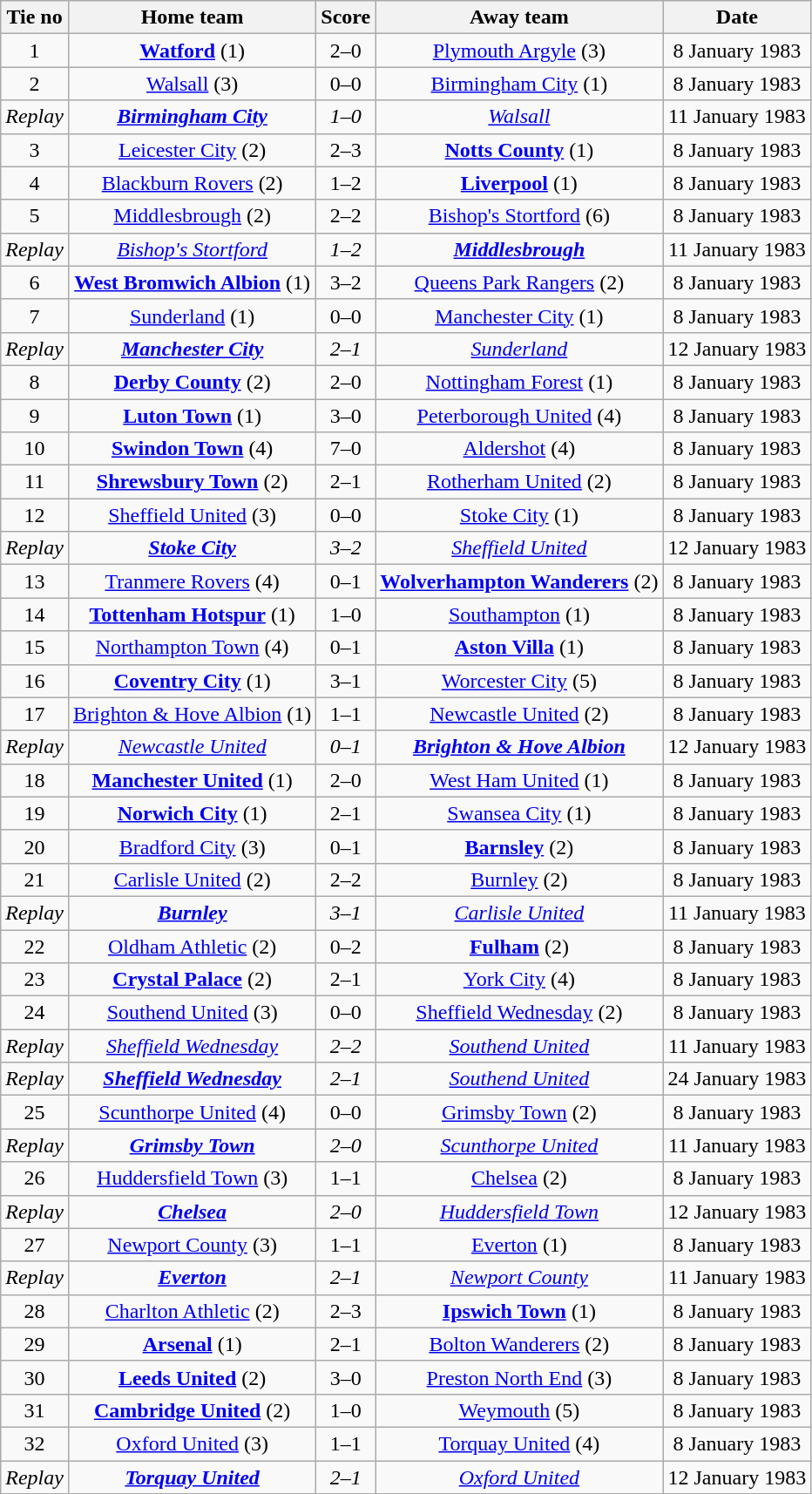<table class="wikitable" style="text-align: center">
<tr>
<th>Tie no</th>
<th>Home team</th>
<th>Score</th>
<th>Away team</th>
<th>Date</th>
</tr>
<tr>
<td>1</td>
<td><strong><a href='#'>Watford</a></strong> (1)</td>
<td>2–0</td>
<td><a href='#'>Plymouth Argyle</a> (3)</td>
<td>8 January 1983</td>
</tr>
<tr>
<td>2</td>
<td><a href='#'>Walsall</a> (3)</td>
<td>0–0</td>
<td><a href='#'>Birmingham City</a> (1)</td>
<td>8 January 1983</td>
</tr>
<tr>
<td><em>Replay</em></td>
<td><strong><em><a href='#'>Birmingham City</a></em></strong></td>
<td><em>1–0</em></td>
<td><em><a href='#'>Walsall</a></em></td>
<td>11 January 1983</td>
</tr>
<tr>
<td>3</td>
<td><a href='#'>Leicester City</a> (2)</td>
<td>2–3</td>
<td><strong><a href='#'>Notts County</a></strong> (1)</td>
<td>8 January 1983</td>
</tr>
<tr>
<td>4</td>
<td><a href='#'>Blackburn Rovers</a> (2)</td>
<td>1–2</td>
<td><strong><a href='#'>Liverpool</a></strong> (1)</td>
<td>8 January 1983</td>
</tr>
<tr>
<td>5</td>
<td><a href='#'>Middlesbrough</a> (2)</td>
<td>2–2</td>
<td><a href='#'>Bishop's Stortford</a> (6)</td>
<td>8 January 1983</td>
</tr>
<tr>
<td><em>Replay</em></td>
<td><em><a href='#'>Bishop's Stortford</a></em></td>
<td><em>1–2</em></td>
<td><strong><em><a href='#'>Middlesbrough</a></em></strong></td>
<td>11 January 1983</td>
</tr>
<tr>
<td>6</td>
<td><strong><a href='#'>West Bromwich Albion</a></strong> (1)</td>
<td>3–2</td>
<td><a href='#'>Queens Park Rangers</a> (2)</td>
<td>8 January 1983</td>
</tr>
<tr>
<td>7</td>
<td><a href='#'>Sunderland</a> (1)</td>
<td>0–0</td>
<td><a href='#'>Manchester City</a> (1)</td>
<td>8 January 1983</td>
</tr>
<tr>
<td><em>Replay</em></td>
<td><strong><em><a href='#'>Manchester City</a></em></strong></td>
<td><em>2–1</em></td>
<td><em><a href='#'>Sunderland</a></em></td>
<td>12 January 1983</td>
</tr>
<tr>
<td>8</td>
<td><strong><a href='#'>Derby County</a></strong> (2)</td>
<td>2–0</td>
<td><a href='#'>Nottingham Forest</a> (1)</td>
<td>8 January 1983</td>
</tr>
<tr>
<td>9</td>
<td><strong><a href='#'>Luton Town</a></strong> (1)</td>
<td>3–0</td>
<td><a href='#'>Peterborough United</a> (4)</td>
<td>8 January 1983</td>
</tr>
<tr>
<td>10</td>
<td><strong><a href='#'>Swindon Town</a></strong> (4)</td>
<td>7–0</td>
<td><a href='#'>Aldershot</a> (4)</td>
<td>8 January 1983</td>
</tr>
<tr>
<td>11</td>
<td><strong><a href='#'>Shrewsbury Town</a></strong> (2)</td>
<td>2–1</td>
<td><a href='#'>Rotherham United</a> (2)</td>
<td>8 January 1983</td>
</tr>
<tr>
<td>12</td>
<td><a href='#'>Sheffield United</a> (3)</td>
<td>0–0</td>
<td><a href='#'>Stoke City</a> (1)</td>
<td>8 January 1983</td>
</tr>
<tr>
<td><em>Replay</em></td>
<td><strong><em><a href='#'>Stoke City</a></em></strong></td>
<td><em>3–2</em></td>
<td><em><a href='#'>Sheffield United</a></em></td>
<td>12 January 1983</td>
</tr>
<tr>
<td>13</td>
<td><a href='#'>Tranmere Rovers</a> (4)</td>
<td>0–1</td>
<td><strong><a href='#'>Wolverhampton Wanderers</a></strong> (2)</td>
<td>8 January 1983</td>
</tr>
<tr>
<td>14</td>
<td><strong><a href='#'>Tottenham Hotspur</a></strong> (1)</td>
<td>1–0</td>
<td><a href='#'>Southampton</a> (1)</td>
<td>8 January 1983</td>
</tr>
<tr>
<td>15</td>
<td><a href='#'>Northampton Town</a> (4)</td>
<td>0–1</td>
<td><strong><a href='#'>Aston Villa</a></strong> (1)</td>
<td>8 January 1983</td>
</tr>
<tr>
<td>16</td>
<td><strong><a href='#'>Coventry City</a></strong> (1)</td>
<td>3–1</td>
<td><a href='#'>Worcester City</a> (5)</td>
<td>8 January 1983</td>
</tr>
<tr>
<td>17</td>
<td><a href='#'>Brighton & Hove Albion</a> (1)</td>
<td>1–1</td>
<td><a href='#'>Newcastle United</a> (2)</td>
<td>8 January 1983</td>
</tr>
<tr>
<td><em>Replay</em></td>
<td><em><a href='#'>Newcastle United</a></em></td>
<td><em>0–1</em></td>
<td><strong><em><a href='#'>Brighton & Hove Albion</a></em></strong></td>
<td>12 January 1983</td>
</tr>
<tr>
<td>18</td>
<td><strong><a href='#'>Manchester United</a></strong> (1)</td>
<td>2–0</td>
<td><a href='#'>West Ham United</a> (1)</td>
<td>8 January 1983</td>
</tr>
<tr>
<td>19</td>
<td><strong><a href='#'>Norwich City</a></strong> (1)</td>
<td>2–1</td>
<td><a href='#'>Swansea City</a> (1)</td>
<td>8 January 1983</td>
</tr>
<tr>
<td>20</td>
<td><a href='#'>Bradford City</a> (3)</td>
<td>0–1</td>
<td><strong><a href='#'>Barnsley</a></strong> (2)</td>
<td>8 January 1983</td>
</tr>
<tr>
<td>21</td>
<td><a href='#'>Carlisle United</a> (2)</td>
<td>2–2</td>
<td><a href='#'>Burnley</a> (2)</td>
<td>8 January 1983</td>
</tr>
<tr>
<td><em>Replay</em></td>
<td><strong><em><a href='#'>Burnley</a></em></strong></td>
<td><em>3–1</em></td>
<td><em><a href='#'>Carlisle United</a></em></td>
<td>11 January 1983</td>
</tr>
<tr>
<td>22</td>
<td><a href='#'>Oldham Athletic</a> (2)</td>
<td>0–2</td>
<td><strong><a href='#'>Fulham</a></strong> (2)</td>
<td>8 January 1983</td>
</tr>
<tr>
<td>23</td>
<td><strong><a href='#'>Crystal Palace</a></strong> (2)</td>
<td>2–1</td>
<td><a href='#'>York City</a> (4)</td>
<td>8 January 1983</td>
</tr>
<tr>
<td>24</td>
<td><a href='#'>Southend United</a> (3)</td>
<td>0–0</td>
<td><a href='#'>Sheffield Wednesday</a> (2)</td>
<td>8 January 1983</td>
</tr>
<tr>
<td><em>Replay</em></td>
<td><em><a href='#'>Sheffield Wednesday</a></em></td>
<td><em>2–2</em></td>
<td><em><a href='#'>Southend United</a></em></td>
<td>11 January 1983</td>
</tr>
<tr>
<td><em>Replay</em></td>
<td><strong><em><a href='#'>Sheffield Wednesday</a></em></strong></td>
<td><em>2–1</em></td>
<td><em><a href='#'>Southend United</a></em></td>
<td>24 January 1983</td>
</tr>
<tr>
<td>25</td>
<td><a href='#'>Scunthorpe United</a> (4)</td>
<td>0–0</td>
<td><a href='#'>Grimsby Town</a> (2)</td>
<td>8 January 1983</td>
</tr>
<tr>
<td><em>Replay</em></td>
<td><strong><em><a href='#'>Grimsby Town</a></em></strong></td>
<td><em>2–0</em></td>
<td><em><a href='#'>Scunthorpe United</a></em></td>
<td>11 January 1983</td>
</tr>
<tr>
<td>26</td>
<td><a href='#'>Huddersfield Town</a> (3)</td>
<td>1–1</td>
<td><a href='#'>Chelsea</a> (2)</td>
<td>8 January 1983</td>
</tr>
<tr>
<td><em>Replay</em></td>
<td><strong><em><a href='#'>Chelsea</a></em></strong></td>
<td><em>2–0</em></td>
<td><em><a href='#'>Huddersfield Town</a></em></td>
<td>12 January 1983</td>
</tr>
<tr>
<td>27</td>
<td><a href='#'>Newport County</a> (3)</td>
<td>1–1</td>
<td><a href='#'>Everton</a> (1)</td>
<td>8 January 1983</td>
</tr>
<tr>
<td><em>Replay</em></td>
<td><strong><em><a href='#'>Everton</a></em></strong></td>
<td><em>2–1</em></td>
<td><em><a href='#'>Newport County</a></em></td>
<td>11 January 1983</td>
</tr>
<tr>
<td>28</td>
<td><a href='#'>Charlton Athletic</a> (2)</td>
<td>2–3</td>
<td><strong><a href='#'>Ipswich Town</a></strong> (1)</td>
<td>8 January 1983</td>
</tr>
<tr>
<td>29</td>
<td><strong><a href='#'>Arsenal</a></strong> (1)</td>
<td>2–1</td>
<td><a href='#'>Bolton Wanderers</a> (2)</td>
<td>8 January 1983</td>
</tr>
<tr>
<td>30</td>
<td><strong><a href='#'>Leeds United</a></strong> (2)</td>
<td>3–0</td>
<td><a href='#'>Preston North End</a> (3)</td>
<td>8 January 1983</td>
</tr>
<tr>
<td>31</td>
<td><strong><a href='#'>Cambridge United</a></strong> (2)</td>
<td>1–0</td>
<td><a href='#'>Weymouth</a> (5)</td>
<td>8 January 1983</td>
</tr>
<tr>
<td>32</td>
<td><a href='#'>Oxford United</a> (3)</td>
<td>1–1</td>
<td><a href='#'>Torquay United</a> (4)</td>
<td>8 January 1983</td>
</tr>
<tr>
<td><em>Replay</em></td>
<td><strong><em><a href='#'>Torquay United</a></em></strong></td>
<td><em>2–1</em></td>
<td><em><a href='#'>Oxford United</a></em></td>
<td>12 January 1983</td>
</tr>
</table>
